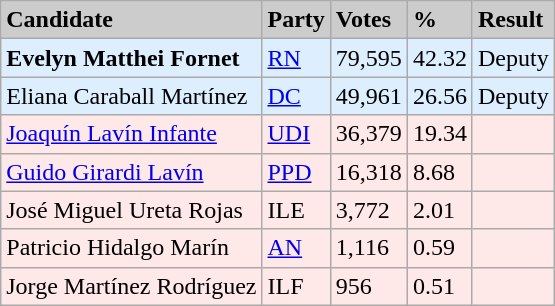<table class="wikitable">
<tr>
<td bgcolor=#cccccc><strong>Candidate</strong></td>
<td bgcolor=#cccccc><strong>Party</strong></td>
<td bgcolor=#cccccc><strong>Votes</strong></td>
<td bgcolor=#cccccc><strong>%</strong></td>
<td bgcolor=#cccccc><strong>Result</strong></td>
</tr>
<tr>
<td bgcolor=#DDEEFF><strong>Evelyn Matthei Fornet</strong></td>
<td bgcolor=#DDEEFF><a href='#'>RN</a></td>
<td bgcolor=#DDEEFF>79,595</td>
<td bgcolor=#DDEEFF>42.32</td>
<td bgcolor=#DDEEFF>Deputy</td>
</tr>
<tr>
<td bgcolor=#DDEEFF>Eliana Caraball Martínez</td>
<td bgcolor=#DDEEFF><a href='#'>DC</a></td>
<td bgcolor=#DDEEFF>49,961</td>
<td bgcolor=#DDEEFF>26.56</td>
<td bgcolor=#DDEEFF>Deputy</td>
</tr>
<tr>
<td bgcolor=#FFE8E8><a href='#'>Joaquín Lavín Infante</a></td>
<td bgcolor=#FFE8E8><a href='#'>UDI</a></td>
<td bgcolor=#FFE8E8>36,379</td>
<td bgcolor=#FFE8E8>19.34</td>
<td bgcolor=#FFE8E8></td>
</tr>
<tr>
<td bgcolor=#FFE8E8><a href='#'>Guido Girardi Lavín</a></td>
<td bgcolor=#FFE8E8><a href='#'>PPD</a></td>
<td bgcolor=#FFE8E8>16,318</td>
<td bgcolor=#FFE8E8>8.68</td>
<td bgcolor=#FFE8E8></td>
</tr>
<tr>
<td bgcolor=#FFE8E8>José Miguel Ureta Rojas</td>
<td bgcolor=#FFE8E8>ILE</td>
<td bgcolor=#FFE8E8>3,772</td>
<td bgcolor=#FFE8E8>2.01</td>
<td bgcolor=#FFE8E8></td>
</tr>
<tr>
<td bgcolor=#FFE8E8>Patricio Hidalgo Marín</td>
<td bgcolor=#FFE8E8><a href='#'>AN</a></td>
<td bgcolor=#FFE8E8>1,116</td>
<td bgcolor=#FFE8E8>0.59</td>
<td bgcolor=#FFE8E8></td>
</tr>
<tr>
<td bgcolor=#FFE8E8>Jorge Martínez Rodríguez</td>
<td bgcolor=#FFE8E8>ILF</td>
<td bgcolor=#FFE8E8>956</td>
<td bgcolor=#FFE8E8>0.51</td>
<td bgcolor=#FFE8E8></td>
</tr>
</table>
